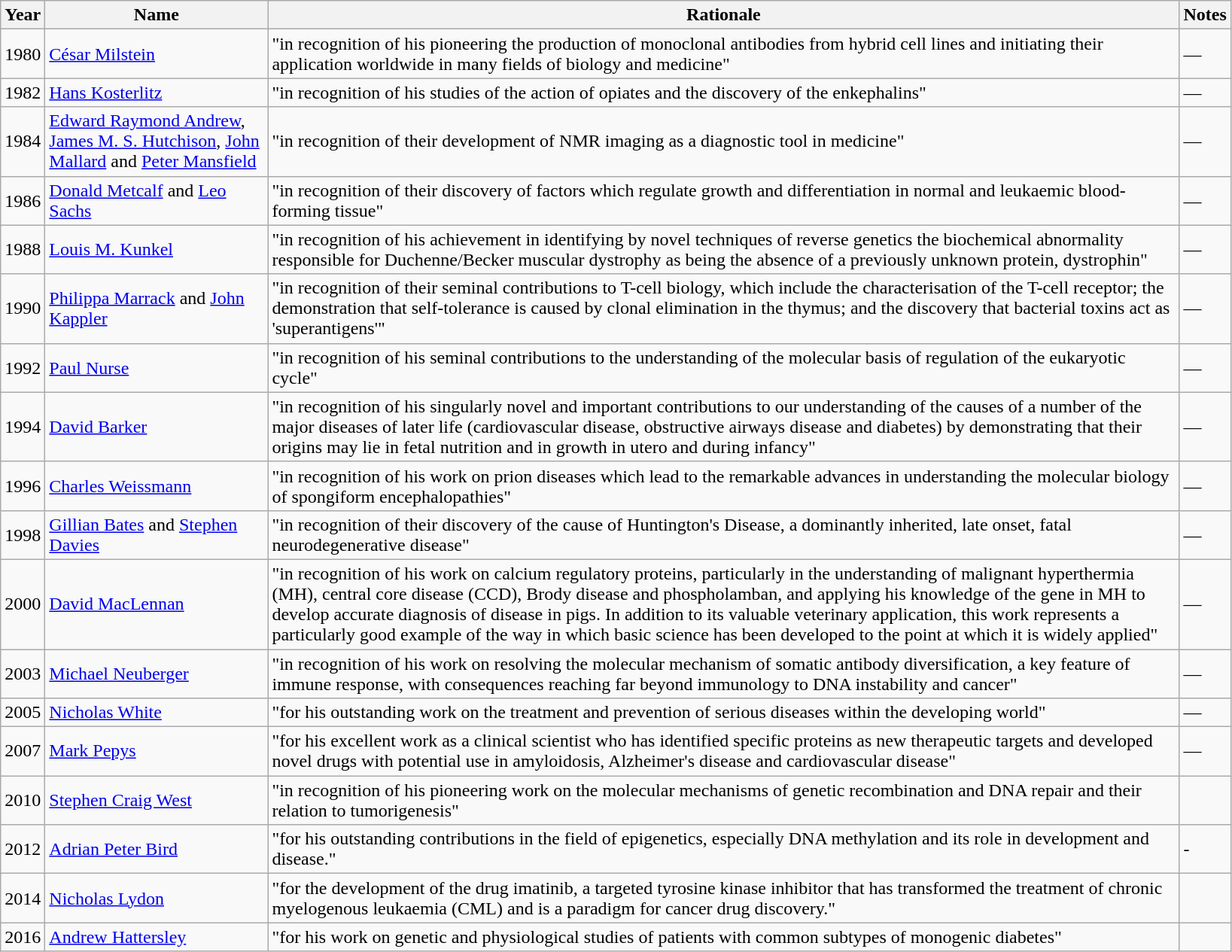<table class="wikitable sortable" border="1" style="align:left;">
<tr>
<th width="4">Year</th>
<th width="190"class="unsortable">Name</th>
<th width="800" class="unsortable">Rationale</th>
<th width="1" class="unsortable">Notes</th>
</tr>
<tr>
<td>1980</td>
<td><a href='#'>César Milstein</a></td>
<td>"in recognition of his pioneering the production of monoclonal antibodies from hybrid cell lines and initiating their application worldwide in many fields of biology and medicine"</td>
<td>—</td>
</tr>
<tr>
<td>1982</td>
<td><a href='#'>Hans Kosterlitz</a></td>
<td>"in recognition of his studies of the action of opiates and the discovery of the enkephalins"</td>
<td>—</td>
</tr>
<tr>
<td>1984</td>
<td><a href='#'>Edward Raymond Andrew</a>, <a href='#'>James M. S. Hutchison</a>, <a href='#'>John Mallard</a> and <a href='#'>Peter Mansfield</a></td>
<td>"in recognition of their development of NMR imaging as a diagnostic tool in medicine"</td>
<td>—</td>
</tr>
<tr>
<td>1986</td>
<td><a href='#'>Donald Metcalf</a> and <a href='#'>Leo Sachs</a></td>
<td>"in recognition of their discovery of factors which regulate growth and differentiation in normal and leukaemic blood-forming tissue"</td>
<td>—</td>
</tr>
<tr>
<td>1988</td>
<td><a href='#'>Louis M. Kunkel</a></td>
<td>"in recognition of his achievement in identifying by novel techniques of reverse genetics the biochemical abnormality responsible for Duchenne/Becker muscular dystrophy as being the absence of a previously unknown protein, dystrophin"</td>
<td>—</td>
</tr>
<tr>
<td>1990</td>
<td><a href='#'>Philippa Marrack</a> and <a href='#'>John Kappler</a></td>
<td>"in recognition of their seminal contributions to T-cell biology, which include the characterisation of the T-cell receptor; the demonstration that self-tolerance is caused by clonal elimination in the thymus; and the discovery that bacterial toxins act as 'superantigens'"</td>
<td>—</td>
</tr>
<tr>
<td>1992</td>
<td><a href='#'>Paul Nurse</a></td>
<td>"in recognition of his seminal contributions to the understanding of the molecular basis of regulation of the eukaryotic cycle"</td>
<td>—</td>
</tr>
<tr>
<td>1994</td>
<td><a href='#'>David Barker</a></td>
<td>"in recognition of his singularly novel and important contributions to our understanding of the causes of a number of the major diseases of later life (cardiovascular disease, obstructive airways disease and diabetes) by demonstrating that their origins may lie in fetal nutrition and in growth in utero and during infancy"</td>
<td>—</td>
</tr>
<tr>
<td>1996</td>
<td><a href='#'>Charles Weissmann</a></td>
<td>"in recognition of his work on prion diseases which lead to the remarkable advances in understanding the molecular biology of spongiform encephalopathies"</td>
<td>—</td>
</tr>
<tr>
<td>1998</td>
<td><a href='#'>Gillian Bates</a> and <a href='#'>Stephen Davies</a></td>
<td>"in recognition of their discovery of the cause of Huntington's Disease, a dominantly inherited, late onset, fatal neurodegenerative disease"</td>
<td>—</td>
</tr>
<tr>
<td>2000</td>
<td><a href='#'>David MacLennan</a></td>
<td>"in recognition of his work on calcium regulatory proteins, particularly in the understanding of malignant hyperthermia (MH), central core disease (CCD), Brody disease and phospholamban, and applying his knowledge of the gene in MH to develop accurate diagnosis of disease in pigs. In addition to its valuable veterinary application, this work represents a particularly good example of the way in which basic science has been developed to the point at which it is widely applied"</td>
<td>—</td>
</tr>
<tr>
<td>2003</td>
<td><a href='#'>Michael Neuberger</a></td>
<td>"in recognition of his work on resolving the molecular mechanism of somatic antibody diversification, a key feature of immune response, with consequences reaching far beyond immunology to DNA instability and cancer"</td>
<td>—</td>
</tr>
<tr>
<td>2005</td>
<td><a href='#'>Nicholas White</a></td>
<td>"for his outstanding work on the treatment and prevention of serious diseases within the developing world"</td>
<td>—</td>
</tr>
<tr>
<td>2007</td>
<td><a href='#'>Mark Pepys</a></td>
<td>"for his excellent work as a clinical scientist who has identified specific proteins as new therapeutic targets and developed novel drugs with potential use in amyloidosis, Alzheimer's disease and cardiovascular disease"</td>
<td>—</td>
</tr>
<tr>
<td>2010</td>
<td><a href='#'>Stephen Craig West</a></td>
<td>"in recognition of his pioneering work on the molecular mechanisms of genetic recombination and DNA repair and their relation to tumorigenesis"</td>
<td></td>
</tr>
<tr>
<td>2012</td>
<td><a href='#'>Adrian Peter Bird</a></td>
<td>"for his outstanding contributions in the field of epigenetics, especially DNA methylation and its role in development and disease."</td>
<td>-</td>
</tr>
<tr>
<td>2014</td>
<td><a href='#'>Nicholas Lydon</a></td>
<td>"for the development of the drug imatinib, a targeted tyrosine kinase inhibitor that has transformed the treatment of chronic myelogenous leukaemia (CML) and is a paradigm for cancer drug discovery."</td>
<td></td>
</tr>
<tr>
<td>2016</td>
<td><a href='#'>Andrew Hattersley</a></td>
<td>"for his work on genetic and physiological studies of patients with common subtypes of monogenic diabetes"</td>
</tr>
</table>
